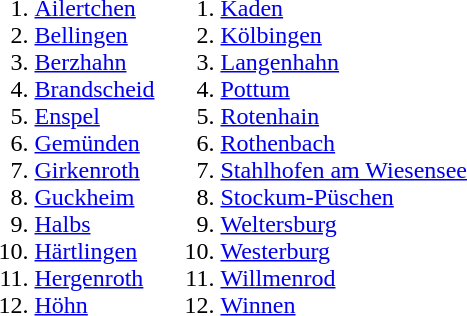<table>
<tr>
<td><br><ol><li><a href='#'>Ailertchen</a></li><li><a href='#'>Bellingen</a></li><li><a href='#'>Berzhahn</a></li><li><a href='#'>Brandscheid</a></li><li><a href='#'>Enspel</a></li><li><a href='#'>Gemünden</a></li><li><a href='#'>Girkenroth</a></li><li><a href='#'>Guckheim</a></li><li><a href='#'>Halbs</a></li><li><a href='#'>Härtlingen</a></li><li><a href='#'>Hergenroth</a></li><li><a href='#'>Höhn</a></li></ol></td>
<td valign=top><br><ol>
<li> <a href='#'>Kaden</a> 
<li> <a href='#'>Kölbingen</a>
<li> <a href='#'>Langenhahn</a> 
<li> <a href='#'>Pottum</a> 
<li> <a href='#'>Rotenhain</a> 
<li> <a href='#'>Rothenbach</a> 
<li> <a href='#'>Stahlhofen am Wiesensee</a> 
<li> <a href='#'>Stockum-Püschen</a> 
<li> <a href='#'>Weltersburg</a> 
<li> <a href='#'>Westerburg</a>
<li> <a href='#'>Willmenrod</a> 
<li> <a href='#'>Winnen</a>
</ol></td>
</tr>
</table>
